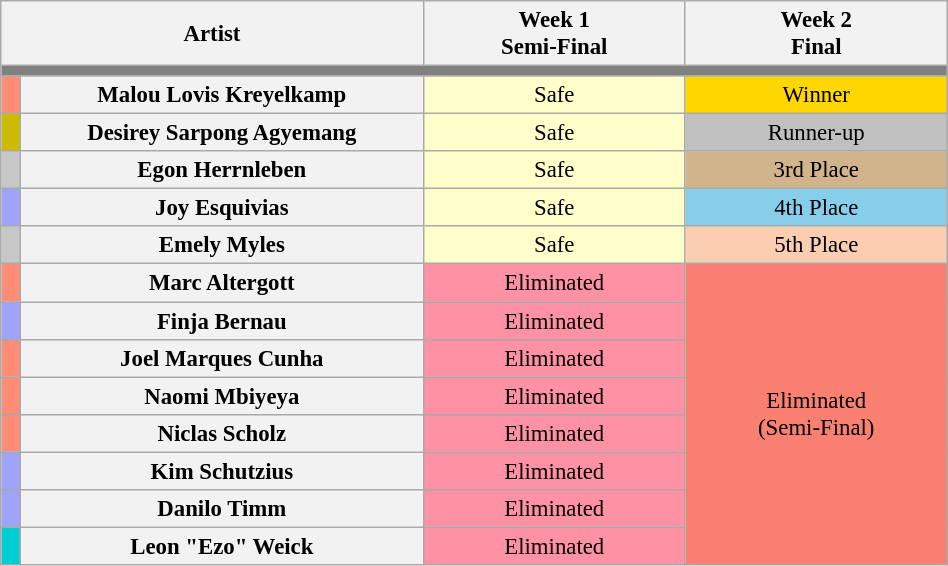<table class="wikitable" style="text-align:center; font-size:95%; width:50%">
<tr>
<th colspan="2" style="width:18%">Artist</th>
<th style="width:11%" scope="col">Week 1<br>Semi-Final</th>
<th style="width:11%" scope="col">Week 2<br>Final</th>
</tr>
<tr>
<th colspan="5" style="background:grey"></th>
</tr>
<tr>
<th style="background:#ff8c75"></th>
<th>Malou Lovis Kreyelkamp</th>
<td style="background:#FFFFCC">Safe</td>
<td style="background:gold">Winner</td>
</tr>
<tr>
<th style="background:#CCBB00"></th>
<th>Desirey Sarpong Agyemang</th>
<td style="background:#FFFFCC">Safe</td>
<td style="background:silver">Runner-up</td>
</tr>
<tr>
<th style="background:#c7c7c7"></th>
<th>Egon Herrnleben</th>
<td style="background:#FFFFCC">Safe</td>
<td style="background:tan">3rd Place</td>
</tr>
<tr>
<th style="background:#9ea4fa"></th>
<th>Joy Esquivias</th>
<td style="background:#FFFFCC">Safe</td>
<td style="background:skyblue">4th Place</td>
</tr>
<tr>
<th style="background:#c7c7c7"></th>
<th>Emely Myles</th>
<td style="background:#FFFFCC">Safe</td>
<td style="background:#FBCEB1">5th Place</td>
</tr>
<tr>
<th style="background:#ff8c75"></th>
<th>Marc Altergott</th>
<td style="background:#FF91A4">Eliminated</td>
<td rowspan=8 style="background:salmon">Eliminated<br>(Semi-Final)</td>
</tr>
<tr>
<th style="background:#9ea4fa"></th>
<th>Finja Bernau</th>
<td style="background:#FF91A4">Eliminated</td>
</tr>
<tr>
<th style="background:#ff8c75"></th>
<th>Joel Marques Cunha</th>
<td style="background:#FF91A4">Eliminated</td>
</tr>
<tr>
<th style="background:#ff8c75"></th>
<th>Naomi Mbiyeya</th>
<td style="background:#FF91A4">Eliminated</td>
</tr>
<tr>
<th style="background:#ff8c75"></th>
<th>Niclas Scholz</th>
<td style="background:#FF91A4">Eliminated</td>
</tr>
<tr>
<th style="background:#9ea4fa"></th>
<th>Kim Schutzius</th>
<td style="background:#FF91A4">Eliminated</td>
</tr>
<tr>
<th style="background:#9ea4fa"></th>
<th>Danilo Timm</th>
<td style="background:#FF91A4">Eliminated</td>
</tr>
<tr>
<th style="background:#00ced1"></th>
<th>Leon "Ezo" Weick</th>
<td style="background:#FF91A4">Eliminated</td>
</tr>
</table>
